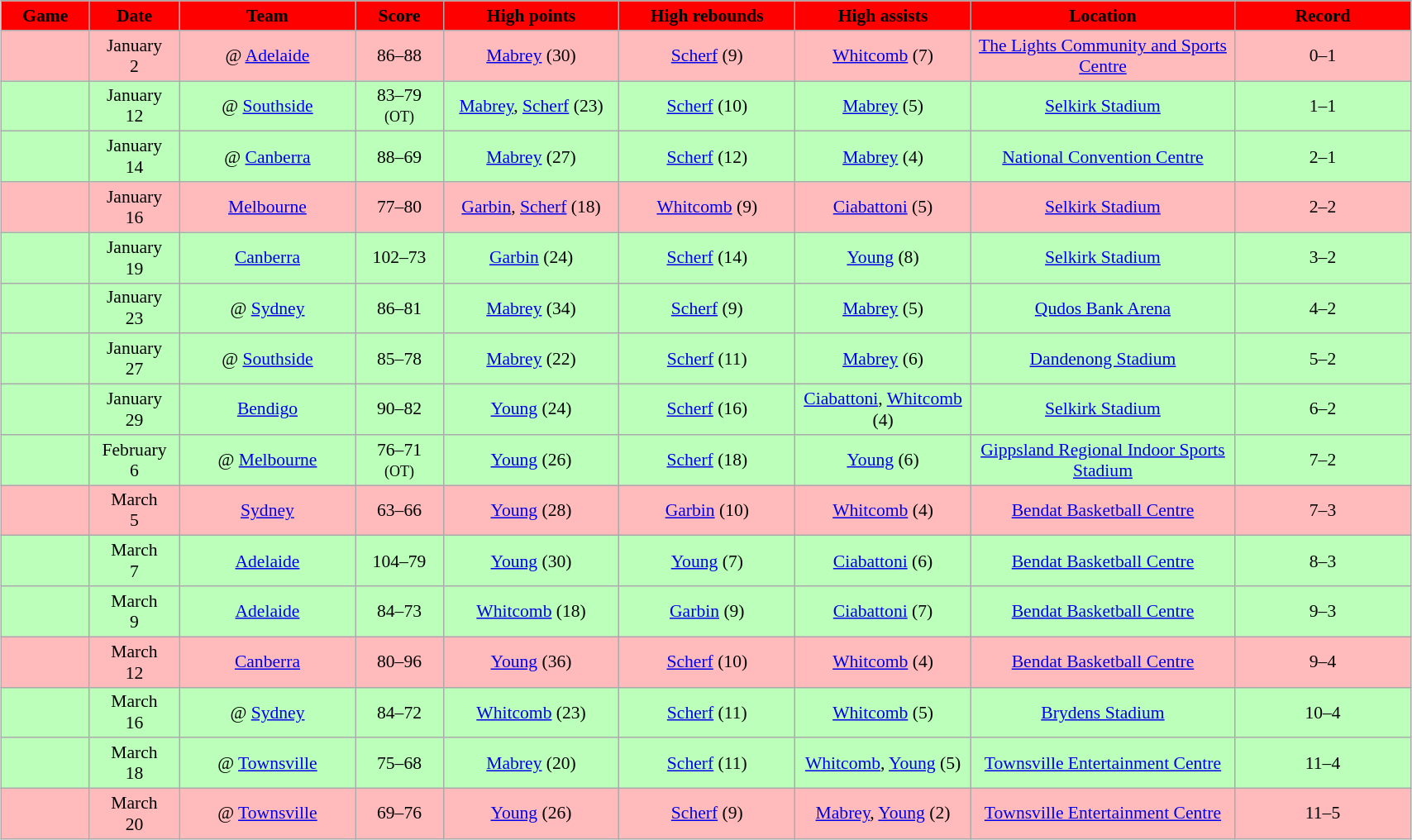<table class="wikitable" style="font-size:90%; text-align: center; width: 90%; margin:1em auto;">
<tr>
<th style="background:red; width: 5%;"><span>Game</span></th>
<th style="background:red; width: 5%;"><span>Date</span></th>
<th style="background:red; width: 10%;"><span>Team</span></th>
<th style="background:red; width: 5%;"><span>Score</span></th>
<th style="background:red; width: 10%;"><span>High points</span></th>
<th style="background:red; width: 10%;"><span>High rebounds</span></th>
<th style="background:red; width: 10%;"><span>High assists</span></th>
<th style="background:red; width: 15%;"><span>Location</span></th>
<th style="background:red; width: 10%;"><span>Record</span></th>
</tr>
<tr style= "background:#fbb;">
<td></td>
<td>January <br> 2</td>
<td>@ <a href='#'>Adelaide</a></td>
<td>86–88</td>
<td><a href='#'>Mabrey</a> (30)</td>
<td><a href='#'>Scherf</a> (9)</td>
<td><a href='#'>Whitcomb</a> (7)</td>
<td><a href='#'>The Lights Community and Sports Centre</a></td>
<td>0–1</td>
</tr>
<tr style= "background:#bfb;">
<td></td>
<td>January <br> 12</td>
<td>@ <a href='#'>Southside</a></td>
<td>83–79 <br><small>(OT)</small></td>
<td><a href='#'>Mabrey</a>, <a href='#'>Scherf</a> (23)</td>
<td><a href='#'>Scherf</a> (10)</td>
<td><a href='#'>Mabrey</a> (5)</td>
<td><a href='#'>Selkirk Stadium</a></td>
<td>1–1</td>
</tr>
<tr style= "background:#bfb;">
<td></td>
<td>January <br> 14</td>
<td>@ <a href='#'>Canberra</a></td>
<td>88–69</td>
<td><a href='#'>Mabrey</a> (27)</td>
<td><a href='#'>Scherf</a> (12)</td>
<td><a href='#'>Mabrey</a> (4)</td>
<td><a href='#'>National Convention Centre</a></td>
<td>2–1</td>
</tr>
<tr style= "background:#fbb;">
<td></td>
<td>January <br> 16</td>
<td><a href='#'>Melbourne</a></td>
<td>77–80</td>
<td><a href='#'>Garbin</a>, <a href='#'>Scherf</a> (18)</td>
<td><a href='#'>Whitcomb</a> (9)</td>
<td><a href='#'>Ciabattoni</a> (5)</td>
<td><a href='#'>Selkirk Stadium</a></td>
<td>2–2</td>
</tr>
<tr style= "background:#bfb;">
<td></td>
<td>January <br> 19</td>
<td><a href='#'>Canberra</a></td>
<td>102–73</td>
<td><a href='#'>Garbin</a> (24)</td>
<td><a href='#'>Scherf</a> (14)</td>
<td><a href='#'>Young</a> (8)</td>
<td><a href='#'>Selkirk Stadium</a></td>
<td>3–2</td>
</tr>
<tr style= "background:#bfb;">
<td></td>
<td>January <br> 23</td>
<td>@ <a href='#'>Sydney</a></td>
<td>86–81</td>
<td><a href='#'>Mabrey</a> (34)</td>
<td><a href='#'>Scherf</a> (9)</td>
<td><a href='#'>Mabrey</a> (5)</td>
<td><a href='#'>Qudos Bank Arena</a></td>
<td>4–2</td>
</tr>
<tr style= "background:#bfb;">
<td></td>
<td>January <br> 27</td>
<td>@ <a href='#'>Southside</a></td>
<td>85–78</td>
<td><a href='#'>Mabrey</a> (22)</td>
<td><a href='#'>Scherf</a> (11)</td>
<td><a href='#'>Mabrey</a> (6)</td>
<td><a href='#'>Dandenong Stadium</a></td>
<td>5–2</td>
</tr>
<tr style= "background:#bfb;">
<td></td>
<td>January <br> 29</td>
<td><a href='#'>Bendigo</a></td>
<td>90–82</td>
<td><a href='#'>Young</a> (24)</td>
<td><a href='#'>Scherf</a> (16)</td>
<td><a href='#'>Ciabattoni</a>, <a href='#'>Whitcomb</a> (4)</td>
<td><a href='#'>Selkirk Stadium</a></td>
<td>6–2</td>
</tr>
<tr style= "background:#bfb;">
<td></td>
<td>February <br> 6</td>
<td>@ <a href='#'>Melbourne</a></td>
<td>76–71 <br><small>(OT)</small></td>
<td><a href='#'>Young</a> (26)</td>
<td><a href='#'>Scherf</a> (18)</td>
<td><a href='#'>Young</a> (6)</td>
<td><a href='#'>Gippsland Regional Indoor Sports Stadium</a></td>
<td>7–2</td>
</tr>
<tr style= "background:#fbb;">
<td></td>
<td>March <br> 5</td>
<td><a href='#'>Sydney</a></td>
<td>63–66</td>
<td><a href='#'>Young</a> (28)</td>
<td><a href='#'>Garbin</a> (10)</td>
<td><a href='#'>Whitcomb</a> (4)</td>
<td><a href='#'>Bendat Basketball Centre</a></td>
<td>7–3</td>
</tr>
<tr style= "background:#bfb;">
<td></td>
<td>March <br> 7</td>
<td><a href='#'>Adelaide</a></td>
<td>104–79</td>
<td><a href='#'>Young</a> (30)</td>
<td><a href='#'>Young</a> (7)</td>
<td><a href='#'>Ciabattoni</a> (6)</td>
<td><a href='#'>Bendat Basketball Centre</a></td>
<td>8–3</td>
</tr>
<tr style= "background:#bfb;">
<td></td>
<td>March <br> 9</td>
<td><a href='#'>Adelaide</a></td>
<td>84–73</td>
<td><a href='#'>Whitcomb</a> (18)</td>
<td><a href='#'>Garbin</a> (9)</td>
<td><a href='#'>Ciabattoni</a> (7)</td>
<td><a href='#'>Bendat Basketball Centre</a></td>
<td>9–3</td>
</tr>
<tr style= "background:#fbb;">
<td></td>
<td>March <br> 12</td>
<td><a href='#'>Canberra</a></td>
<td>80–96</td>
<td><a href='#'>Young</a> (36)</td>
<td><a href='#'>Scherf</a> (10)</td>
<td><a href='#'>Whitcomb</a> (4)</td>
<td><a href='#'>Bendat Basketball Centre</a></td>
<td>9–4</td>
</tr>
<tr style= "background:#bfb;">
<td></td>
<td>March <br> 16</td>
<td>@ <a href='#'>Sydney</a></td>
<td>84–72</td>
<td><a href='#'>Whitcomb</a> (23)</td>
<td><a href='#'>Scherf</a> (11)</td>
<td><a href='#'>Whitcomb</a> (5)</td>
<td><a href='#'>Brydens Stadium</a></td>
<td>10–4</td>
</tr>
<tr style= "background:#bfb;">
<td></td>
<td>March <br> 18</td>
<td>@ <a href='#'>Townsville</a></td>
<td>75–68</td>
<td><a href='#'>Mabrey</a> (20)</td>
<td><a href='#'>Scherf</a> (11)</td>
<td><a href='#'>Whitcomb</a>, <a href='#'>Young</a> (5)</td>
<td><a href='#'>Townsville Entertainment Centre</a></td>
<td>11–4</td>
</tr>
<tr style= "background:#fbb;">
<td></td>
<td>March <br> 20</td>
<td>@ <a href='#'>Townsville</a></td>
<td>69–76</td>
<td><a href='#'>Young</a> (26)</td>
<td><a href='#'>Scherf</a> (9)</td>
<td><a href='#'>Mabrey</a>, <a href='#'>Young</a> (2)</td>
<td><a href='#'>Townsville Entertainment Centre</a></td>
<td>11–5</td>
</tr>
</table>
